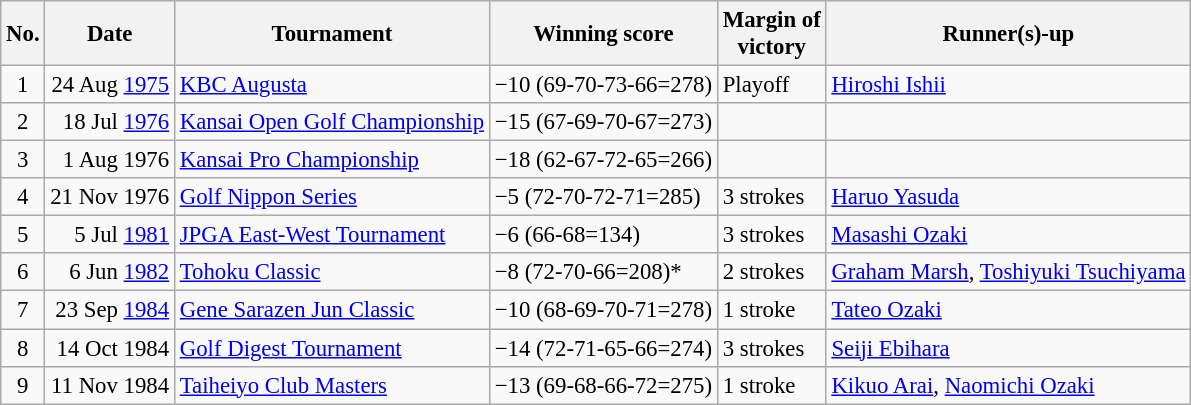<table class="wikitable" style="font-size:95%;">
<tr>
<th>No.</th>
<th>Date</th>
<th>Tournament</th>
<th>Winning score</th>
<th>Margin of<br>victory</th>
<th>Runner(s)-up</th>
</tr>
<tr>
<td align=center>1</td>
<td align=right>24 Aug <a href='#'>1975</a></td>
<td><a href='#'>KBC Augusta</a></td>
<td>−10 (69-70-73-66=278)</td>
<td>Playoff</td>
<td> <a href='#'>Hiroshi Ishii</a></td>
</tr>
<tr>
<td align=center>2</td>
<td align=right>18 Jul <a href='#'>1976</a></td>
<td><a href='#'>Kansai Open Golf Championship</a></td>
<td>−15 (67-69-70-67=273)</td>
<td></td>
<td></td>
</tr>
<tr>
<td align=center>3</td>
<td align=right>1 Aug 1976</td>
<td><a href='#'>Kansai Pro Championship</a></td>
<td>−18 (62-67-72-65=266)</td>
<td></td>
<td></td>
</tr>
<tr>
<td align=center>4</td>
<td align=right>21 Nov 1976</td>
<td><a href='#'>Golf Nippon Series</a></td>
<td>−5 (72-70-72-71=285)</td>
<td>3 strokes</td>
<td> <a href='#'>Haruo Yasuda</a></td>
</tr>
<tr>
<td align=center>5</td>
<td align=right>5 Jul <a href='#'>1981</a></td>
<td><a href='#'>JPGA East-West Tournament</a></td>
<td>−6 (66-68=134)</td>
<td>3 strokes</td>
<td> <a href='#'>Masashi Ozaki</a></td>
</tr>
<tr>
<td align=center>6</td>
<td align=right>6 Jun <a href='#'>1982</a></td>
<td><a href='#'>Tohoku Classic</a></td>
<td>−8 (72-70-66=208)*</td>
<td>2 strokes</td>
<td> <a href='#'>Graham Marsh</a>,  <a href='#'>Toshiyuki Tsuchiyama</a></td>
</tr>
<tr>
<td align=center>7</td>
<td align=right>23 Sep <a href='#'>1984</a></td>
<td><a href='#'>Gene Sarazen Jun Classic</a></td>
<td>−10 (68-69-70-71=278)</td>
<td>1 stroke</td>
<td> <a href='#'>Tateo Ozaki</a></td>
</tr>
<tr>
<td align=center>8</td>
<td align=right>14 Oct 1984</td>
<td><a href='#'>Golf Digest Tournament</a></td>
<td>−14 (72-71-65-66=274)</td>
<td>3 strokes</td>
<td> <a href='#'>Seiji Ebihara</a></td>
</tr>
<tr>
<td align=center>9</td>
<td align=right>11 Nov 1984</td>
<td><a href='#'>Taiheiyo Club Masters</a></td>
<td>−13 (69-68-66-72=275)</td>
<td>1 stroke</td>
<td> <a href='#'>Kikuo Arai</a>,  <a href='#'>Naomichi Ozaki</a></td>
</tr>
</table>
